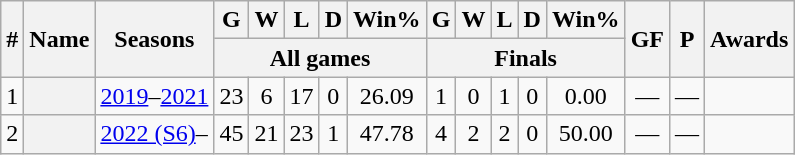<table class="wikitable plainrowheaders sortable" style="text-align: center">
<tr>
<th scope="col" rowspan=2>#</th>
<th scope="col" rowspan=2>Name</th>
<th scope="col" rowspan=2>Seasons</th>
<th scope="col">G</th>
<th scope="col">W</th>
<th scope="col">L</th>
<th scope="col">D</th>
<th scope="col">Win%</th>
<th scope="col">G</th>
<th scope="col">W</th>
<th scope="col">L</th>
<th scope="col">D</th>
<th scope="col">Win%</th>
<th scope="col" rowspan=2>GF</th>
<th scope="col" rowspan=2>P</th>
<th scope="col" class="unsortable" rowspan=2>Awards</th>
</tr>
<tr>
<th scope="col" colspan=5>All games</th>
<th scope="col" colspan=5>Finals</th>
</tr>
<tr>
<td>1</td>
<th scope="row"></th>
<td align=left><a href='#'>2019</a>–<a href='#'>2021</a></td>
<td>23</td>
<td>6</td>
<td>17</td>
<td>0</td>
<td>26.09</td>
<td>1</td>
<td>0</td>
<td>1</td>
<td>0</td>
<td>0.00</td>
<td>—</td>
<td>—</td>
<td></td>
</tr>
<tr>
<td>2</td>
<th scope="row"></th>
<td align=left><a href='#'>2022 (S6)</a>–</td>
<td>45</td>
<td>21</td>
<td>23</td>
<td>1</td>
<td>47.78</td>
<td>4</td>
<td>2</td>
<td>2</td>
<td>0</td>
<td>50.00</td>
<td>—</td>
<td>—</td>
<td></td>
</tr>
</table>
